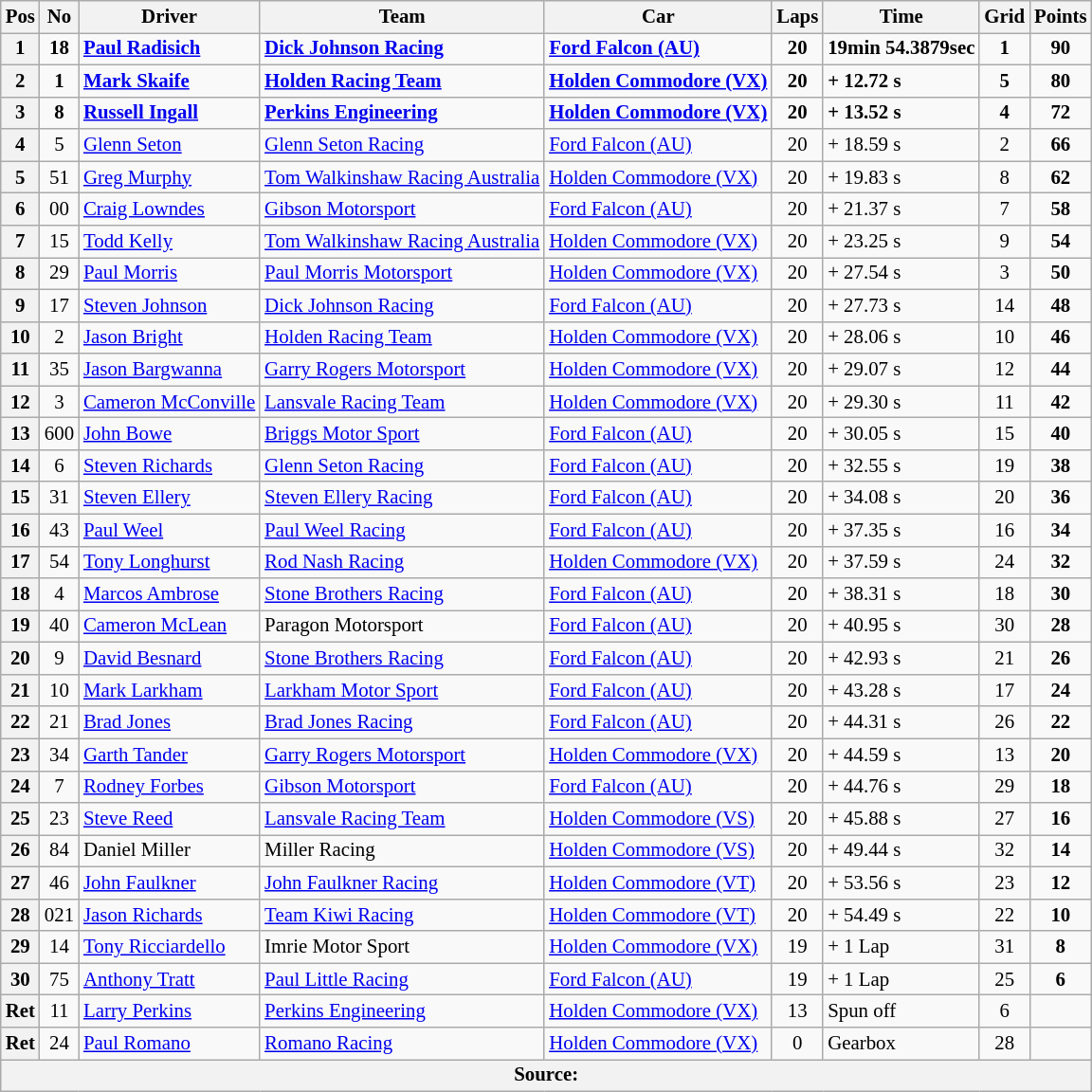<table class="wikitable" style="font-size: 87%;">
<tr>
<th>Pos</th>
<th>No</th>
<th>Driver</th>
<th>Team</th>
<th>Car</th>
<th>Laps</th>
<th>Time</th>
<th>Grid</th>
<th>Points</th>
</tr>
<tr>
<th>1</th>
<td align=center><strong>18</strong></td>
<td><strong> <a href='#'>Paul Radisich</a></strong></td>
<td><strong><a href='#'>Dick Johnson Racing</a></strong></td>
<td><strong><a href='#'>Ford Falcon (AU)</a></strong></td>
<td align=center><strong>20</strong></td>
<td><strong>19min 54.3879sec</strong></td>
<td align=center><strong>1</strong></td>
<td align=center><strong>90</strong></td>
</tr>
<tr>
<th>2</th>
<td align=center><strong>1</strong></td>
<td><strong> <a href='#'>Mark Skaife</a></strong></td>
<td><strong><a href='#'>Holden Racing Team</a></strong></td>
<td><strong><a href='#'>Holden Commodore (VX)</a></strong></td>
<td align=center><strong>20</strong></td>
<td><strong>+ 12.72 s</strong></td>
<td align=center><strong>5</strong></td>
<td align=center><strong>80</strong></td>
</tr>
<tr>
<th>3</th>
<td align=center><strong>8</strong></td>
<td><strong> <a href='#'>Russell Ingall</a></strong></td>
<td><strong><a href='#'>Perkins Engineering</a></strong></td>
<td><strong><a href='#'>Holden Commodore (VX)</a></strong></td>
<td align=center><strong>20</strong></td>
<td><strong>+ 13.52 s</strong></td>
<td align=center><strong>4</strong></td>
<td align=center><strong>72</strong></td>
</tr>
<tr>
<th>4</th>
<td align=center>5</td>
<td> <a href='#'>Glenn Seton</a></td>
<td><a href='#'>Glenn Seton Racing</a></td>
<td><a href='#'>Ford Falcon (AU)</a></td>
<td align=center>20</td>
<td>+ 18.59 s</td>
<td align=center>2</td>
<td align=center><strong>66</strong></td>
</tr>
<tr>
<th>5</th>
<td align=center>51</td>
<td> <a href='#'>Greg Murphy</a></td>
<td><a href='#'>Tom Walkinshaw Racing Australia</a></td>
<td><a href='#'>Holden Commodore (VX)</a></td>
<td align=center>20</td>
<td>+ 19.83 s</td>
<td align=center>8</td>
<td align=center><strong>62</strong></td>
</tr>
<tr>
<th>6</th>
<td align=center>00</td>
<td> <a href='#'>Craig Lowndes</a></td>
<td><a href='#'>Gibson Motorsport</a></td>
<td><a href='#'>Ford Falcon (AU)</a></td>
<td align=center>20</td>
<td>+ 21.37 s</td>
<td align=center>7</td>
<td align=center><strong>58</strong></td>
</tr>
<tr>
<th>7</th>
<td align=center>15</td>
<td> <a href='#'>Todd Kelly</a></td>
<td><a href='#'>Tom Walkinshaw Racing Australia</a></td>
<td><a href='#'>Holden Commodore (VX)</a></td>
<td align=center>20</td>
<td>+ 23.25 s</td>
<td align=center>9</td>
<td align=center><strong>54</strong></td>
</tr>
<tr>
<th>8</th>
<td align=center>29</td>
<td> <a href='#'>Paul Morris</a></td>
<td><a href='#'>Paul Morris Motorsport</a></td>
<td><a href='#'>Holden Commodore (VX)</a></td>
<td align=center>20</td>
<td>+ 27.54 s</td>
<td align=center>3</td>
<td align=center><strong>50</strong></td>
</tr>
<tr>
<th>9</th>
<td align=center>17</td>
<td> <a href='#'>Steven Johnson</a></td>
<td><a href='#'>Dick Johnson Racing</a></td>
<td><a href='#'>Ford Falcon (AU)</a></td>
<td align=center>20</td>
<td>+ 27.73 s</td>
<td align=center>14</td>
<td align=center><strong>48</strong></td>
</tr>
<tr>
<th>10</th>
<td align=center>2</td>
<td> <a href='#'>Jason Bright</a></td>
<td><a href='#'>Holden Racing Team</a></td>
<td><a href='#'>Holden Commodore (VX)</a></td>
<td align=center>20</td>
<td>+ 28.06 s</td>
<td align=center>10</td>
<td align=center><strong>46</strong></td>
</tr>
<tr>
<th>11</th>
<td align=center>35</td>
<td> <a href='#'>Jason Bargwanna</a></td>
<td><a href='#'>Garry Rogers Motorsport</a></td>
<td><a href='#'>Holden Commodore (VX)</a></td>
<td align=center>20</td>
<td>+ 29.07 s</td>
<td align=center>12</td>
<td align=center><strong>44</strong></td>
</tr>
<tr>
<th>12</th>
<td align=center>3</td>
<td> <a href='#'>Cameron McConville</a></td>
<td><a href='#'>Lansvale Racing Team</a></td>
<td><a href='#'>Holden Commodore (VX)</a></td>
<td align=center>20</td>
<td>+ 29.30 s</td>
<td align=center>11</td>
<td align=center><strong>42</strong></td>
</tr>
<tr>
<th>13</th>
<td align=center>600</td>
<td> <a href='#'>John Bowe</a></td>
<td><a href='#'>Briggs Motor Sport</a></td>
<td><a href='#'>Ford Falcon (AU)</a></td>
<td align=center>20</td>
<td>+ 30.05 s</td>
<td align=center>15</td>
<td align=center><strong>40</strong></td>
</tr>
<tr>
<th>14</th>
<td align=center>6</td>
<td> <a href='#'>Steven Richards</a></td>
<td><a href='#'>Glenn Seton Racing</a></td>
<td><a href='#'>Ford Falcon (AU)</a></td>
<td align=center>20</td>
<td>+ 32.55 s</td>
<td align=center>19</td>
<td align=center><strong>38</strong></td>
</tr>
<tr>
<th>15</th>
<td align=center>31</td>
<td> <a href='#'>Steven Ellery</a></td>
<td><a href='#'>Steven Ellery Racing</a></td>
<td><a href='#'>Ford Falcon (AU)</a></td>
<td align=center>20</td>
<td>+ 34.08 s</td>
<td align=center>20</td>
<td align=center><strong>36</strong></td>
</tr>
<tr>
<th>16</th>
<td align=center>43</td>
<td> <a href='#'>Paul Weel</a></td>
<td><a href='#'>Paul Weel Racing</a></td>
<td><a href='#'>Ford Falcon (AU)</a></td>
<td align=center>20</td>
<td>+ 37.35 s</td>
<td align=center>16</td>
<td align=center><strong>34</strong></td>
</tr>
<tr>
<th>17</th>
<td align=center>54</td>
<td> <a href='#'>Tony Longhurst</a></td>
<td><a href='#'>Rod Nash Racing</a></td>
<td><a href='#'>Holden Commodore (VX)</a></td>
<td align=center>20</td>
<td>+ 37.59 s</td>
<td align=center>24</td>
<td align=center><strong>32</strong></td>
</tr>
<tr>
<th>18</th>
<td align=center>4</td>
<td> <a href='#'>Marcos Ambrose</a></td>
<td><a href='#'>Stone Brothers Racing</a></td>
<td><a href='#'>Ford Falcon (AU)</a></td>
<td align=center>20</td>
<td>+ 38.31 s</td>
<td align=center>18</td>
<td align=center><strong>30</strong></td>
</tr>
<tr>
<th>19</th>
<td align=center>40</td>
<td> <a href='#'>Cameron McLean</a></td>
<td>Paragon Motorsport</td>
<td><a href='#'>Ford Falcon (AU)</a></td>
<td align=center>20</td>
<td>+ 40.95 s</td>
<td align=center>30</td>
<td align=center><strong>28</strong></td>
</tr>
<tr>
<th>20</th>
<td align=center>9</td>
<td> <a href='#'>David Besnard</a></td>
<td><a href='#'>Stone Brothers Racing</a></td>
<td><a href='#'>Ford Falcon (AU)</a></td>
<td align=center>20</td>
<td>+ 42.93 s</td>
<td align=center>21</td>
<td align=center><strong>26</strong></td>
</tr>
<tr>
<th>21</th>
<td align=center>10</td>
<td> <a href='#'>Mark Larkham</a></td>
<td><a href='#'>Larkham Motor Sport</a></td>
<td><a href='#'>Ford Falcon (AU)</a></td>
<td align=center>20</td>
<td>+ 43.28 s</td>
<td align=center>17</td>
<td align=center><strong>24</strong></td>
</tr>
<tr>
<th>22</th>
<td align=center>21</td>
<td> <a href='#'>Brad Jones</a></td>
<td><a href='#'>Brad Jones Racing</a></td>
<td><a href='#'>Ford Falcon (AU)</a></td>
<td align=center>20</td>
<td>+ 44.31 s</td>
<td align=center>26</td>
<td align=center><strong>22</strong></td>
</tr>
<tr>
<th>23</th>
<td align=center>34</td>
<td> <a href='#'>Garth Tander</a></td>
<td><a href='#'>Garry Rogers Motorsport</a></td>
<td><a href='#'>Holden Commodore (VX)</a></td>
<td align=center>20</td>
<td>+ 44.59 s</td>
<td align=center>13</td>
<td align=center><strong>20</strong></td>
</tr>
<tr>
<th>24</th>
<td align=center>7</td>
<td> <a href='#'>Rodney Forbes</a></td>
<td><a href='#'>Gibson Motorsport</a></td>
<td><a href='#'>Ford Falcon (AU)</a></td>
<td align=center>20</td>
<td>+ 44.76 s</td>
<td align=center>29</td>
<td align=center><strong>18</strong></td>
</tr>
<tr>
<th>25</th>
<td align=center>23</td>
<td> <a href='#'>Steve Reed</a></td>
<td><a href='#'>Lansvale Racing Team</a></td>
<td><a href='#'>Holden Commodore (VS)</a></td>
<td align=center>20</td>
<td>+ 45.88 s</td>
<td align=center>27</td>
<td align=center><strong>16</strong></td>
</tr>
<tr>
<th>26</th>
<td align=center>84</td>
<td> Daniel Miller</td>
<td>Miller Racing</td>
<td><a href='#'>Holden Commodore (VS)</a></td>
<td align=center>20</td>
<td>+ 49.44 s</td>
<td align=center>32</td>
<td align=center><strong>14</strong></td>
</tr>
<tr>
<th>27</th>
<td align=center>46</td>
<td> <a href='#'>John Faulkner</a></td>
<td><a href='#'>John Faulkner Racing</a></td>
<td><a href='#'>Holden Commodore (VT)</a></td>
<td align=center>20</td>
<td>+ 53.56 s</td>
<td align=center>23</td>
<td align=center><strong>12</strong></td>
</tr>
<tr>
<th>28</th>
<td align=center>021</td>
<td> <a href='#'>Jason Richards</a></td>
<td><a href='#'>Team Kiwi Racing</a></td>
<td><a href='#'>Holden Commodore (VT)</a></td>
<td align=center>20</td>
<td>+ 54.49 s</td>
<td align=center>22</td>
<td align=center><strong>10</strong></td>
</tr>
<tr>
<th>29</th>
<td align=center>14</td>
<td> <a href='#'>Tony Ricciardello</a></td>
<td>Imrie Motor Sport</td>
<td><a href='#'>Holden Commodore (VX)</a></td>
<td align=center>19</td>
<td>+ 1 Lap</td>
<td align=center>31</td>
<td align=center><strong>8</strong></td>
</tr>
<tr>
<th>30</th>
<td align=center>75</td>
<td> <a href='#'>Anthony Tratt</a></td>
<td><a href='#'>Paul Little Racing</a></td>
<td><a href='#'>Ford Falcon (AU)</a></td>
<td align=center>19</td>
<td>+ 1 Lap</td>
<td align=center>25</td>
<td align=center><strong>6</strong></td>
</tr>
<tr>
<th>Ret</th>
<td align=center>11</td>
<td> <a href='#'>Larry Perkins</a></td>
<td><a href='#'>Perkins Engineering</a></td>
<td><a href='#'>Holden Commodore (VX)</a></td>
<td align=center>13</td>
<td>Spun off</td>
<td align=center>6</td>
<td></td>
</tr>
<tr>
<th>Ret</th>
<td align=center>24</td>
<td> <a href='#'>Paul Romano</a></td>
<td><a href='#'>Romano Racing</a></td>
<td><a href='#'>Holden Commodore (VX)</a></td>
<td align=center>0</td>
<td>Gearbox</td>
<td align=center>28</td>
<td></td>
</tr>
<tr>
<th colspan=9>Source:</th>
</tr>
</table>
